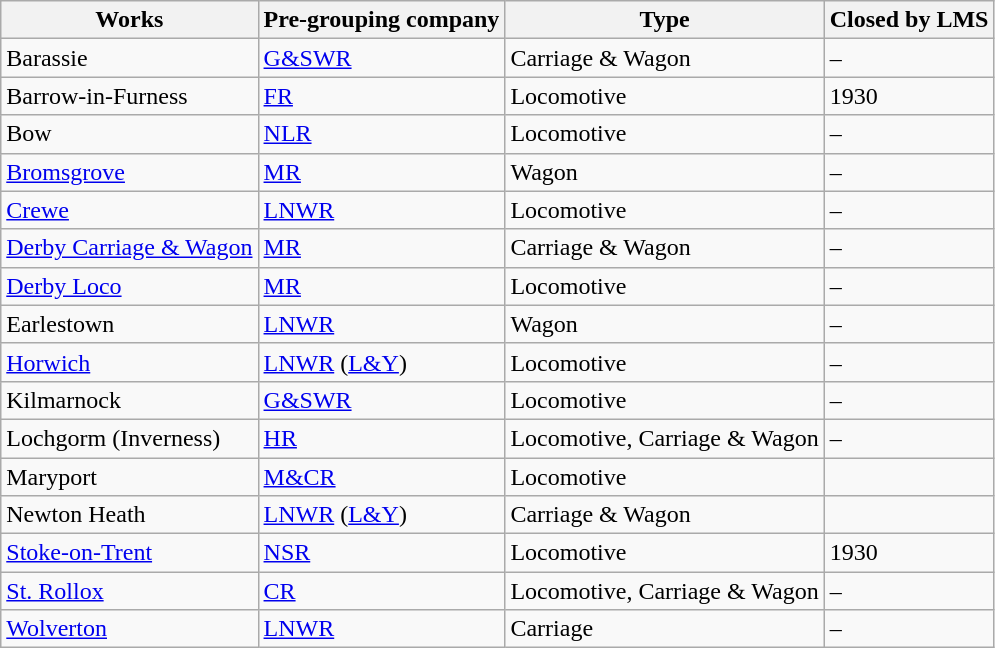<table class="wikitable">
<tr>
<th>Works</th>
<th>Pre-grouping company</th>
<th>Type</th>
<th>Closed by LMS</th>
</tr>
<tr>
<td>Barassie</td>
<td><a href='#'>G&SWR</a></td>
<td>Carriage & Wagon</td>
<td>–</td>
</tr>
<tr>
<td>Barrow-in-Furness</td>
<td><a href='#'>FR</a></td>
<td>Locomotive</td>
<td>1930</td>
</tr>
<tr>
<td>Bow</td>
<td><a href='#'>NLR</a></td>
<td>Locomotive</td>
<td>–</td>
</tr>
<tr>
<td><a href='#'>Bromsgrove</a></td>
<td><a href='#'>MR</a></td>
<td>Wagon</td>
<td>–</td>
</tr>
<tr>
<td><a href='#'>Crewe</a></td>
<td><a href='#'>LNWR</a></td>
<td>Locomotive</td>
<td>–</td>
</tr>
<tr>
<td><a href='#'>Derby Carriage & Wagon</a></td>
<td><a href='#'>MR</a></td>
<td>Carriage & Wagon</td>
<td>–</td>
</tr>
<tr>
<td><a href='#'>Derby Loco</a></td>
<td><a href='#'>MR</a></td>
<td>Locomotive</td>
<td>–</td>
</tr>
<tr>
<td>Earlestown</td>
<td><a href='#'>LNWR</a></td>
<td>Wagon</td>
<td>–</td>
</tr>
<tr>
<td><a href='#'>Horwich</a></td>
<td><a href='#'>LNWR</a> (<a href='#'>L&Y</a>)</td>
<td>Locomotive</td>
<td>–</td>
</tr>
<tr>
<td>Kilmarnock</td>
<td><a href='#'>G&SWR</a></td>
<td>Locomotive</td>
<td>–</td>
</tr>
<tr>
<td>Lochgorm (Inverness)</td>
<td><a href='#'>HR</a></td>
<td>Locomotive, Carriage & Wagon</td>
<td>–</td>
</tr>
<tr>
<td>Maryport</td>
<td><a href='#'>M&CR</a></td>
<td>Locomotive</td>
<td></td>
</tr>
<tr>
<td>Newton Heath</td>
<td><a href='#'>LNWR</a> (<a href='#'>L&Y</a>)</td>
<td>Carriage & Wagon</td>
<td></td>
</tr>
<tr>
<td><a href='#'>Stoke-on-Trent</a></td>
<td><a href='#'>NSR</a></td>
<td>Locomotive</td>
<td>1930</td>
</tr>
<tr>
<td><a href='#'>St. Rollox</a></td>
<td><a href='#'>CR</a></td>
<td>Locomotive, Carriage & Wagon</td>
<td>–</td>
</tr>
<tr>
<td><a href='#'>Wolverton</a></td>
<td><a href='#'>LNWR</a></td>
<td>Carriage</td>
<td>–</td>
</tr>
</table>
